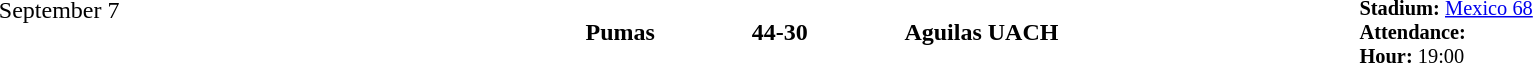<table style="width: 100%; background: transparent;" cellspacing="0">
<tr>
<td align=center valign=top rowspan=3 width=15%>September 7</td>
</tr>
<tr>
<td width=24% align=right><strong>Pumas</strong></td>
<td align=center width=13%><strong> 44-30 </strong></td>
<td width=24%><strong>Aguilas UACH</strong></td>
<td style=font-size:85% rowspan=2 valign=top><strong>Stadium:</strong> <a href='#'>Mexico 68</a><br><strong>Attendance:</strong> <br><strong>Hour:</strong> 19:00</td>
</tr>
</table>
